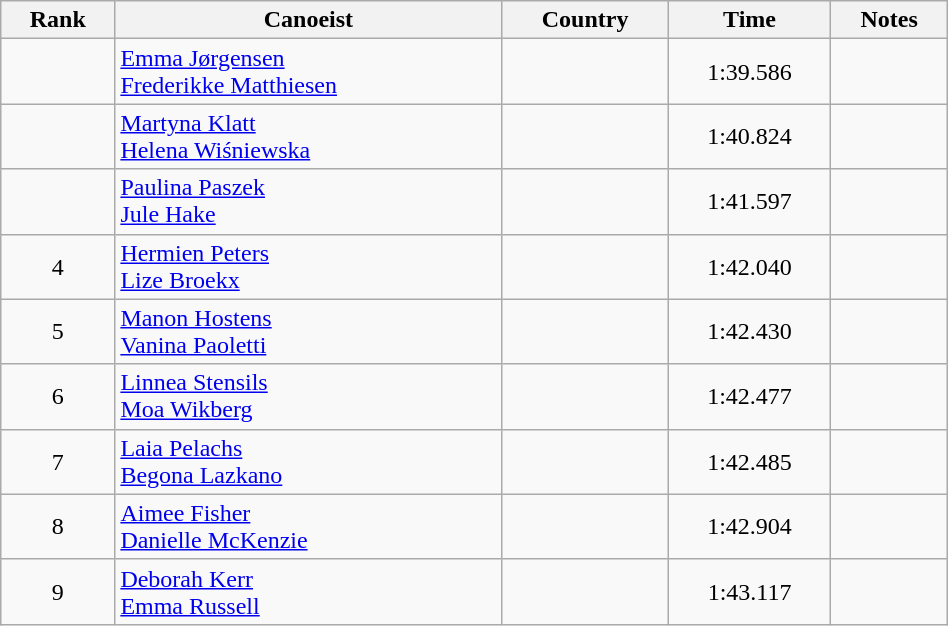<table class="wikitable" style="text-align:center;width: 50%">
<tr>
<th>Rank</th>
<th>Canoeist</th>
<th>Country</th>
<th>Time</th>
<th>Notes</th>
</tr>
<tr>
<td></td>
<td align="left"><a href='#'>Emma Jørgensen</a><br><a href='#'>Frederikke Matthiesen</a></td>
<td align="left"></td>
<td>1:39.586</td>
<td></td>
</tr>
<tr>
<td></td>
<td align="left"><a href='#'>Martyna Klatt</a><br><a href='#'>Helena Wiśniewska</a></td>
<td align="left"></td>
<td>1:40.824</td>
<td></td>
</tr>
<tr>
<td></td>
<td align="left"><a href='#'>Paulina Paszek</a><br><a href='#'>Jule Hake</a></td>
<td align="left"></td>
<td>1:41.597</td>
<td></td>
</tr>
<tr>
<td>4</td>
<td align="left"><a href='#'>Hermien Peters</a><br><a href='#'>Lize Broekx</a></td>
<td align="left"></td>
<td>1:42.040</td>
<td></td>
</tr>
<tr>
<td>5</td>
<td align="left"><a href='#'>Manon Hostens</a><br><a href='#'>Vanina Paoletti</a></td>
<td align="left"></td>
<td>1:42.430</td>
<td></td>
</tr>
<tr>
<td>6</td>
<td align="left"><a href='#'>Linnea Stensils</a><br><a href='#'>Moa Wikberg</a></td>
<td align="left"></td>
<td>1:42.477</td>
<td></td>
</tr>
<tr>
<td>7</td>
<td align="left"><a href='#'>Laia Pelachs</a><br><a href='#'>Begona Lazkano</a></td>
<td align="left"></td>
<td>1:42.485</td>
<td></td>
</tr>
<tr>
<td>8</td>
<td align="left"><a href='#'>Aimee Fisher</a><br><a href='#'>Danielle McKenzie</a></td>
<td align="left"></td>
<td>1:42.904</td>
<td></td>
</tr>
<tr>
<td>9</td>
<td align="left"><a href='#'>Deborah Kerr</a><br><a href='#'>Emma Russell</a></td>
<td align="left"></td>
<td>1:43.117</td>
<td></td>
</tr>
</table>
